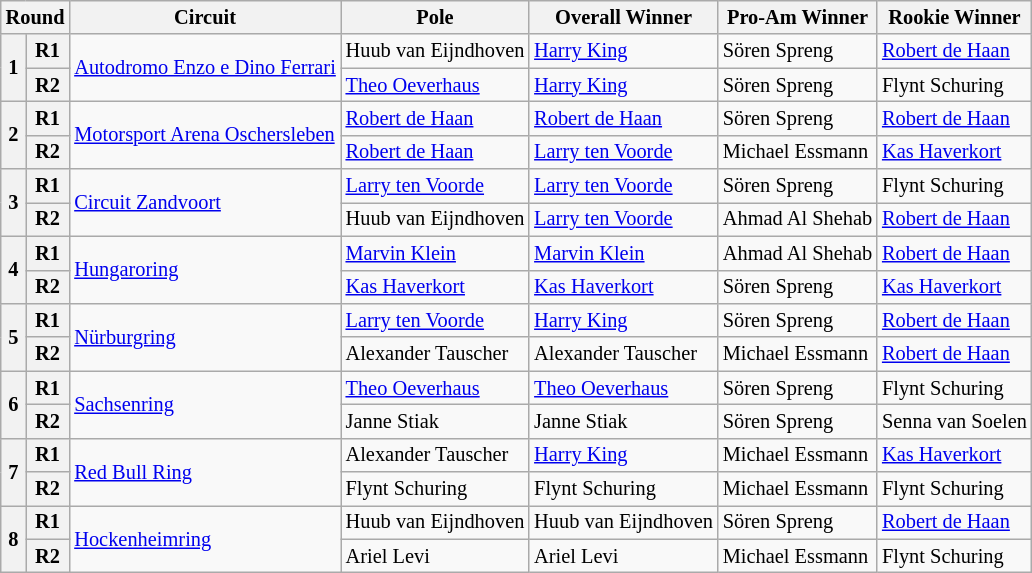<table class="wikitable" style="font-size:85%;">
<tr>
<th colspan="2">Round</th>
<th>Circuit</th>
<th>Pole</th>
<th>Overall Winner</th>
<th>Pro-Am Winner</th>
<th>Rookie Winner</th>
</tr>
<tr>
<th rowspan="2">1</th>
<th>R1</th>
<td rowspan="2"> <a href='#'>Autodromo Enzo e Dino Ferrari</a></td>
<td> Huub van Eijndhoven</td>
<td> <a href='#'>Harry King</a></td>
<td> Sören Spreng</td>
<td> <a href='#'>Robert de Haan</a></td>
</tr>
<tr>
<th>R2</th>
<td> <a href='#'>Theo Oeverhaus</a></td>
<td> <a href='#'>Harry King</a></td>
<td> Sören Spreng</td>
<td> Flynt Schuring</td>
</tr>
<tr>
<th rowspan="2">2</th>
<th>R1</th>
<td rowspan="2"> <a href='#'>Motorsport Arena Oschersleben</a></td>
<td> <a href='#'>Robert de Haan</a></td>
<td> <a href='#'>Robert de Haan</a></td>
<td> Sören Spreng</td>
<td> <a href='#'>Robert de Haan</a></td>
</tr>
<tr>
<th>R2</th>
<td> <a href='#'>Robert de Haan</a></td>
<td> <a href='#'>Larry ten Voorde</a></td>
<td> Michael Essmann</td>
<td> <a href='#'>Kas Haverkort</a></td>
</tr>
<tr>
<th rowspan="2">3</th>
<th>R1</th>
<td rowspan="2"> <a href='#'>Circuit Zandvoort</a></td>
<td> <a href='#'>Larry ten Voorde</a></td>
<td> <a href='#'>Larry ten Voorde</a></td>
<td> Sören Spreng</td>
<td> Flynt Schuring</td>
</tr>
<tr>
<th>R2</th>
<td> Huub van Eijndhoven</td>
<td> <a href='#'>Larry ten Voorde</a></td>
<td> Ahmad Al Shehab</td>
<td> <a href='#'>Robert de Haan</a></td>
</tr>
<tr>
<th rowspan="2">4</th>
<th>R1</th>
<td rowspan="2"> <a href='#'>Hungaroring</a></td>
<td> <a href='#'>Marvin Klein</a></td>
<td> <a href='#'>Marvin Klein</a></td>
<td> Ahmad Al Shehab</td>
<td> <a href='#'>Robert de Haan</a></td>
</tr>
<tr>
<th>R2</th>
<td> <a href='#'>Kas Haverkort</a></td>
<td> <a href='#'>Kas Haverkort</a></td>
<td> Sören Spreng</td>
<td> <a href='#'>Kas Haverkort</a></td>
</tr>
<tr>
<th rowspan="2">5</th>
<th>R1</th>
<td rowspan="2"><em></em> <a href='#'>Nürburgring</a></td>
<td> <a href='#'>Larry ten Voorde</a></td>
<td> <a href='#'>Harry King</a></td>
<td> Sören Spreng</td>
<td> <a href='#'>Robert de Haan</a></td>
</tr>
<tr>
<th>R2</th>
<td> Alexander Tauscher</td>
<td> Alexander Tauscher</td>
<td> Michael Essmann</td>
<td> <a href='#'>Robert de Haan</a></td>
</tr>
<tr>
<th rowspan="2">6</th>
<th>R1</th>
<td rowspan="2"> <a href='#'>Sachsenring</a></td>
<td> <a href='#'>Theo Oeverhaus</a></td>
<td> <a href='#'>Theo Oeverhaus</a></td>
<td> Sören Spreng</td>
<td> Flynt Schuring</td>
</tr>
<tr>
<th>R2</th>
<td> Janne Stiak</td>
<td> Janne Stiak</td>
<td> Sören Spreng</td>
<td> Senna van Soelen</td>
</tr>
<tr>
<th rowspan="2">7</th>
<th>R1</th>
<td rowspan="2"> <a href='#'>Red Bull Ring</a></td>
<td> Alexander Tauscher</td>
<td> <a href='#'>Harry King</a></td>
<td> Michael Essmann</td>
<td> <a href='#'>Kas Haverkort</a></td>
</tr>
<tr>
<th>R2</th>
<td> Flynt Schuring</td>
<td> Flynt Schuring</td>
<td> Michael Essmann</td>
<td> Flynt Schuring</td>
</tr>
<tr>
<th rowspan="2">8</th>
<th>R1</th>
<td rowspan="2"> <a href='#'>Hockenheimring</a></td>
<td> Huub van Eijndhoven</td>
<td> Huub van Eijndhoven</td>
<td> Sören Spreng</td>
<td> <a href='#'>Robert de Haan</a></td>
</tr>
<tr>
<th>R2</th>
<td> Ariel Levi</td>
<td> Ariel Levi</td>
<td> Michael Essmann</td>
<td> Flynt Schuring</td>
</tr>
</table>
